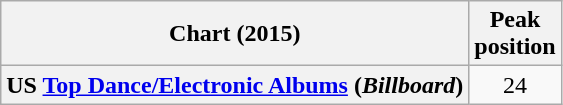<table class="wikitable sortable plainrowheaders" style="text-align:center">
<tr>
<th scope="col">Chart (2015)</th>
<th scope="col">Peak<br>position</th>
</tr>
<tr>
<th scope="row">US <a href='#'>Top Dance/Electronic Albums</a> (<em>Billboard</em>)</th>
<td>24</td>
</tr>
</table>
